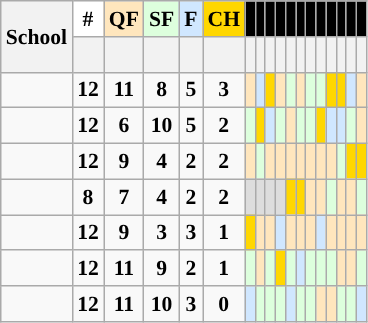<table class="wikitable sortable sticky-table-head sticky-table-col1" style="font-size:90%; text-align: center;">
<tr>
<th rowspan=2>School</th>
<th style="background: #FFFFFF;">#</th>
<th style="background: #FFE6BD;">QF</th>
<th style="background: #ddffdd;">SF</th>
<th style="background: #D0E7FF;">F</th>
<th style="background: gold;">CH</th>
<th style="background: #000000;"><a href='#'></a></th>
<th style="background: #000000;"><a href='#'></a></th>
<th style="background: #000000;"><a href='#'></a></th>
<th style="background: #000000;"><a href='#'></a></th>
<th style="background: #000000;"><a href='#'></a></th>
<th style="background: #000000;"><a href='#'></a></th>
<th style="background: #000000;"><a href='#'></a></th>
<th style="background: #000000;"><a href='#'></a></th>
<th style="background: #000000;"><a href='#'></a></th>
<th style="background: #000000;"><a href='#'></a></th>
<th style="background: #000000;"><a href='#'></a></th>
<th style="background: #000000;"><a href='#'></a></th>
</tr>
<tr>
<th class="sticky-table-none"><br></th>
<th></th>
<th></th>
<th></th>
<th></th>
<th></th>
<th></th>
<th></th>
<th></th>
<th></th>
<th></th>
<th></th>
<th></th>
<th></th>
<th></th>
<th></th>
<th></th>
</tr>
<tr>
<td><strong></strong></td>
<td><strong>12</strong></td>
<td><strong>11</strong></td>
<td><strong>8</strong></td>
<td><strong>5</strong></td>
<td><strong>3</strong></td>
<td style="background:#FFE6BD"><strong></strong></td>
<td style="background:#D0E7FF"><strong></strong></td>
<td style="background:gold;"><strong></strong></td>
<td style="background:#FFE6BD"><strong></strong></td>
<td style="background:#ddffdd"><strong></strong></td>
<td style="background:#FFE6BD"><strong></strong></td>
<td style="background:#ddffdd"><strong></strong></td>
<td style="background:#ddffdd"><strong></strong></td>
<td style="background:gold;"><strong></strong></td>
<td style="background:gold;"><strong></strong></td>
<td style="background:#D0E7FF"><strong></strong></td>
<td style="background:#FFE6BD"><strong></strong></td>
</tr>
<tr>
<td><strong></strong></td>
<td><strong>12</strong></td>
<td><strong>6</strong></td>
<td><strong>10</strong></td>
<td><strong>5</strong></td>
<td><strong>2</strong></td>
<td style="background:#ddffdd"><strong></strong></td>
<td style="background:gold;"><strong></strong></td>
<td style="background:#D0E7FF"><strong></strong></td>
<td style="background:#ddffdd"><strong></strong></td>
<td style="background:#FFE6BD"><strong></strong></td>
<td style="background:#ddffdd"><strong></strong></td>
<td style="background:#ddffdd"><strong></strong></td>
<td style="background:gold;"><strong></strong></td>
<td style="background:#D0E7FF"><strong></strong></td>
<td style="background:#D0E7FF"><strong></strong></td>
<td style="background:#ddffdd"><strong></strong></td>
<td style="background:#FFE6BD"><strong></strong></td>
</tr>
<tr>
<td><strong></strong></td>
<td><strong>12</strong></td>
<td><strong>9</strong></td>
<td><strong>4</strong></td>
<td><strong>2</strong></td>
<td><strong>2</strong></td>
<td style="background:#FFE6BD"><strong></strong></td>
<td style="background:#ddffdd"><strong></strong></td>
<td style="background:#FFE6BD"><strong></strong></td>
<td style="background:#FFE6BD"><strong></strong></td>
<td style="background:#FFE6BD"><strong></strong></td>
<td style="background:#FFE6BD"><strong></strong></td>
<td style="background:#FFE6BD"><strong></strong></td>
<td style="background:#FFE6BD"><strong></strong></td>
<td style="background:#FFE6BD"><strong></strong></td>
<td style="background:#ddffdd"><strong></strong></td>
<td style="background:gold;"><strong></strong></td>
<td style="background:gold;"><strong></strong></td>
</tr>
<tr>
<td><strong></strong></td>
<td><strong>8</strong></td>
<td><strong>7</strong></td>
<td><strong>4</strong></td>
<td><strong>2</strong></td>
<td><strong>2</strong></td>
<td style="background:#dddddd"><strong></strong></td>
<td style="background:#dddddd"><strong></strong></td>
<td style="background:#dddddd"><strong></strong></td>
<td style="background:#dddddd"><strong></strong></td>
<td style="background:gold;"><strong></strong></td>
<td style="background:gold;"><strong></strong></td>
<td style="background:#FFE6BD"><strong></strong></td>
<td style="background:#FFE6BD"><strong></strong></td>
<td style="background:#ddffdd"><strong></strong></td>
<td style="background:#FFE6BD"><strong></strong></td>
<td style="background:#FFE6BD"><strong></strong></td>
<td style="background:#ddffdd"><strong></strong></td>
</tr>
<tr>
<td><strong></strong></td>
<td><strong>12</strong></td>
<td><strong>9</strong></td>
<td><strong>3</strong></td>
<td><strong>3</strong></td>
<td><strong>1</strong></td>
<td style="background:gold;"><strong></strong></td>
<td style="background:#FFE6BD"><strong></strong></td>
<td style="background:#FFE6BD"><strong></strong></td>
<td style="background:#D0E7FF"><strong></strong></td>
<td style="background:#FFE6BD"><strong></strong></td>
<td style="background:#FFE6BD"><strong></strong></td>
<td style="background:#FFE6BD"><strong></strong></td>
<td style="background:#D0E7FF"><strong></strong></td>
<td style="background:#FFE6BD"><strong></strong></td>
<td style="background:#FFE6BD"><strong></strong></td>
<td style="background:#FFE6BD"><strong></strong></td>
<td style="background:#FFE6BD"><strong></strong></td>
</tr>
<tr>
<td><strong></strong></td>
<td><strong>12</strong></td>
<td><strong>11</strong></td>
<td><strong>9</strong></td>
<td><strong>2</strong></td>
<td><strong>1</strong></td>
<td style="background:#ddffdd"><strong></strong></td>
<td style="background:#FFE6BD"><strong></strong></td>
<td style="background:#ddffdd"><strong></strong></td>
<td style="background:gold;"><strong></strong></td>
<td style="background:#ddffdd"><strong></strong></td>
<td style="background:#D0E7FF"><strong></strong></td>
<td style="background:#ddffdd"><strong></strong></td>
<td style="background:#ddffdd"><strong></strong></td>
<td style="background:#ddffdd"><strong></strong></td>
<td style="background:#FFE6BD"><strong></strong></td>
<td style="background:#FFE6BD"><strong></strong></td>
<td style="background:#ddffdd"><strong></strong></td>
</tr>
<tr>
<td><strong></strong></td>
<td><strong>12</strong></td>
<td><strong>11</strong></td>
<td><strong>10</strong></td>
<td><strong>3</strong></td>
<td><strong>0</strong></td>
<td style="background:#D0E7FF"><strong></strong></td>
<td style="background:#ddffdd"><strong></strong></td>
<td style="background:#ddffdd"><strong></strong></td>
<td style="background:#ddffdd"><strong></strong></td>
<td style="background:#D0E7FF"><strong></strong></td>
<td style="background:#ddffdd"><strong></strong></td>
<td style="background:#ddffdd"><strong></strong></td>
<td style="background:#FFE6BD"><strong></strong></td>
<td style="background:#FFE6BD"><strong></strong></td>
<td style="background:#ddffdd"><strong></strong></td>
<td style="background:#ddffdd"><strong></strong></td>
<td style="background:#D0E7FF"><strong></strong></td>
</tr>
</table>
